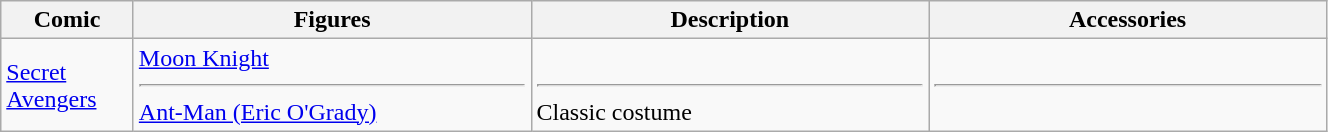<table class="wikitable" width="70%">
<tr>
<th width=10%>Comic</th>
<th width=30%>Figures</th>
<th width=30%>Description</th>
<th width=30%>Accessories</th>
</tr>
<tr>
<td><a href='#'>Secret Avengers</a></td>
<td><a href='#'>Moon Knight</a><hr><a href='#'>Ant-Man (Eric O'Grady)</a></td>
<td> <hr>Classic costume</td>
<td> <hr> </td>
</tr>
</table>
